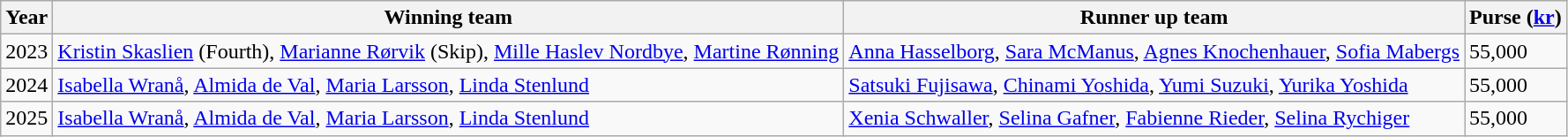<table class="wikitable">
<tr>
<th scope="col">Year</th>
<th scope="col">Winning team</th>
<th scope="col">Runner up team</th>
<th scope="col">Purse (<a href='#'>kr</a>)</th>
</tr>
<tr>
<td>2023</td>
<td> <a href='#'>Kristin Skaslien</a> (Fourth), <a href='#'>Marianne Rørvik</a> (Skip), <a href='#'>Mille Haslev Nordbye</a>, <a href='#'>Martine Rønning</a></td>
<td> <a href='#'>Anna Hasselborg</a>, <a href='#'>Sara McManus</a>, <a href='#'>Agnes Knochenhauer</a>, <a href='#'>Sofia Mabergs</a></td>
<td>55,000</td>
</tr>
<tr>
<td>2024</td>
<td> <a href='#'>Isabella Wranå</a>, <a href='#'>Almida de Val</a>, <a href='#'>Maria Larsson</a>, <a href='#'>Linda Stenlund</a></td>
<td> <a href='#'>Satsuki Fujisawa</a>, <a href='#'>Chinami Yoshida</a>, <a href='#'>Yumi Suzuki</a>, <a href='#'>Yurika Yoshida</a></td>
<td>55,000</td>
</tr>
<tr>
<td>2025</td>
<td> <a href='#'>Isabella Wranå</a>, <a href='#'>Almida de Val</a>, <a href='#'>Maria Larsson</a>, <a href='#'>Linda Stenlund</a></td>
<td> <a href='#'>Xenia Schwaller</a>, <a href='#'>Selina Gafner</a>, <a href='#'>Fabienne Rieder</a>, <a href='#'>Selina Rychiger</a></td>
<td>55,000</td>
</tr>
</table>
